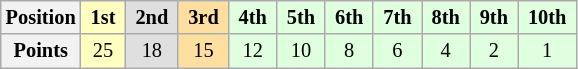<table class="wikitable" style="font-size:85%; text-align:center">
<tr>
<th>Position</th>
<td style="background:#ffffbf;"> <strong>1st</strong> </td>
<td style="background:#dfdfdf;"> <strong>2nd</strong> </td>
<td style="background:#ffdf9f;"> <strong>3rd</strong> </td>
<td style="background:#dfffdf;"> <strong>4th</strong> </td>
<td style="background:#dfffdf;"> <strong>5th</strong> </td>
<td style="background:#dfffdf;"> <strong>6th</strong> </td>
<td style="background:#dfffdf;"> <strong>7th</strong> </td>
<td style="background:#dfffdf;"> <strong>8th</strong> </td>
<td style="background:#dfffdf;"> <strong>9th</strong> </td>
<td style="background:#dfffdf;"> <strong>10th</strong> </td>
</tr>
<tr>
<th>Points</th>
<td style="background:#ffffbf;">25</td>
<td style="background:#dfdfdf;">18</td>
<td style="background:#ffdf9f;">15</td>
<td style="background:#dfffdf;">12</td>
<td style="background:#dfffdf;">10</td>
<td style="background:#dfffdf;">8</td>
<td style="background:#dfffdf;">6</td>
<td style="background:#dfffdf;">4</td>
<td style="background:#dfffdf;">2</td>
<td style="background:#dfffdf;">1</td>
</tr>
</table>
